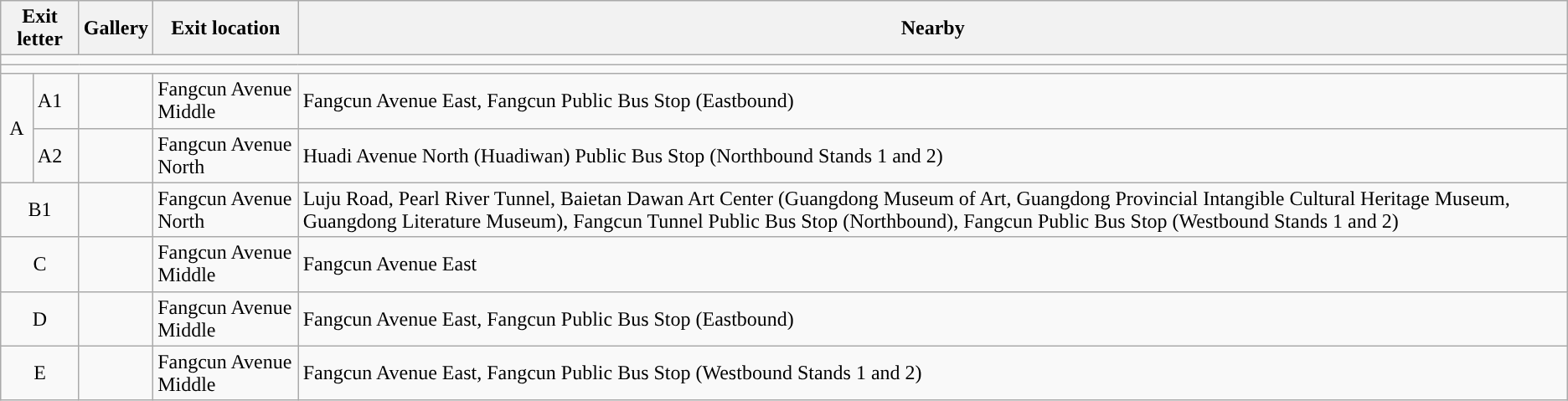<table class="wikitable">
<tr>
<th style="width:70px" colspan="2">Exit letter</th>
<th>Gallery</th>
<th>Exit location</th>
<th>Nearby</th>
</tr>
<tr style="background:#">
<td colspan = "6"></td>
</tr>
<tr style="background:#">
<td colspan = "6"></td>
</tr>
<tr>
<td align="center" rowspan="2">A</td>
<td>A1</td>
<td></td>
<td>Fangcun Avenue Middle</td>
<td>Fangcun Avenue East, Fangcun Public Bus Stop (Eastbound)</td>
</tr>
<tr>
<td>A2</td>
<td></td>
<td>Fangcun Avenue North</td>
<td>Huadi Avenue North (Huadiwan) Public Bus Stop (Northbound Stands 1 and 2)</td>
</tr>
<tr>
<td align="center" colspan="2">B1</td>
<td></td>
<td>Fangcun Avenue North</td>
<td>Luju Road, Pearl River Tunnel, Baietan Dawan Art Center (Guangdong Museum of Art, Guangdong Provincial Intangible Cultural Heritage Museum, Guangdong Literature Museum), Fangcun Tunnel Public Bus Stop (Northbound), Fangcun Public Bus Stop (Westbound Stands 1 and 2)</td>
</tr>
<tr>
<td align="center" colspan="2">C</td>
<td></td>
<td>Fangcun Avenue Middle</td>
<td>Fangcun Avenue East</td>
</tr>
<tr>
<td align="center" colspan="2">D</td>
<td><br></td>
<td>Fangcun Avenue Middle</td>
<td>Fangcun Avenue East, Fangcun Public Bus Stop (Eastbound)</td>
</tr>
<tr>
<td align="center" colspan="2">E</td>
<td></td>
<td>Fangcun Avenue Middle</td>
<td>Fangcun Avenue East, Fangcun Public Bus Stop (Westbound Stands 1 and 2)</td>
</tr>
</table>
